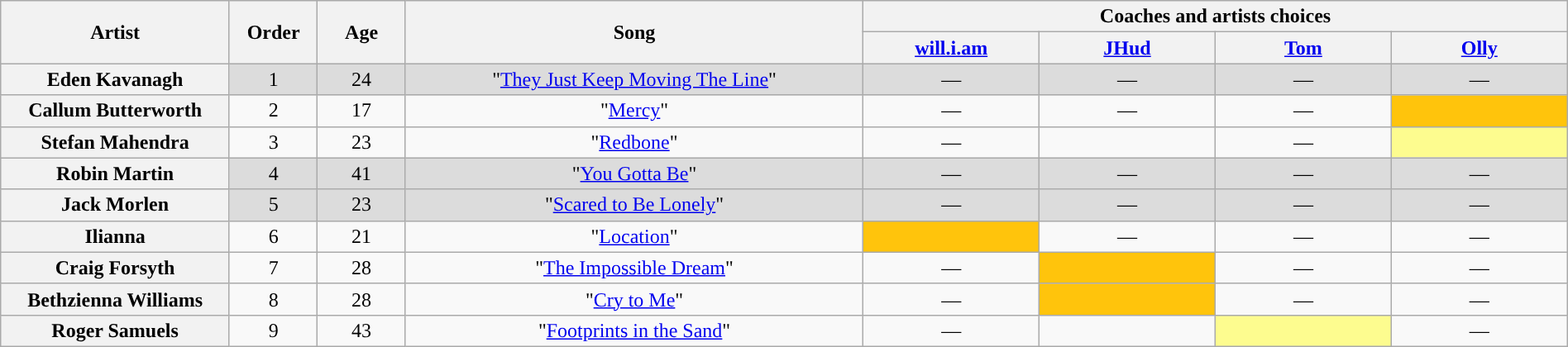<table class="wikitable" style="text-align:center; width:100%;">
<tr>
<th rowspan="2" scope="col" style="width:13%;">Artist</th>
<th rowspan="2" scope="col" style="width:05%;">Order</th>
<th rowspan="2" scope="col" style="width:05%;">Age</th>
<th rowspan="2" scope="col" style="width:26%;">Song</th>
<th colspan="4" style="width:40%;">Coaches and artists choices</th>
</tr>
<tr>
<th style="width:10%;"><a href='#'>will.i.am</a></th>
<th style="width:10%;"><a href='#'>JHud</a></th>
<th style="width:10%;"><a href='#'>Tom</a></th>
<th style="width:10%;"><a href='#'>Olly</a></th>
</tr>
<tr style="background:#DCDCDC;">
<th scope="row">Eden Kavanagh</th>
<td>1</td>
<td>24</td>
<td>"<a href='#'>They Just Keep Moving The Line</a>"</td>
<td>—</td>
<td>—</td>
<td>—</td>
<td>—</td>
</tr>
<tr>
<th>Callum Butterworth</th>
<td>2</td>
<td>17</td>
<td>"<a href='#'>Mercy</a>"</td>
<td>—</td>
<td>—</td>
<td>—</td>
<td style="background:#FFC40C;text-align:center;"><strong></strong></td>
</tr>
<tr>
<th>Stefan Mahendra</th>
<td>3</td>
<td>23</td>
<td>"<a href='#'>Redbone</a>"</td>
<td>—</td>
<td><strong></strong></td>
<td>—</td>
<td style="background:#fdfc8f;"><strong></strong></td>
</tr>
<tr style="background:#DCDCDC;">
<th>Robin Martin</th>
<td>4</td>
<td>41</td>
<td>"<a href='#'>You Gotta Be</a>"</td>
<td>—</td>
<td>—</td>
<td>—</td>
<td>—</td>
</tr>
<tr style="background:#DCDCDC;">
<th>Jack Morlen</th>
<td>5</td>
<td>23</td>
<td>"<a href='#'>Scared to Be Lonely</a>"</td>
<td>—</td>
<td>—</td>
<td>—</td>
<td>—</td>
</tr>
<tr>
<th>Ilianna</th>
<td>6</td>
<td>21</td>
<td>"<a href='#'>Location</a>"</td>
<td style="background:#FFC40C;text-align:center;"><strong></strong></td>
<td>—</td>
<td>—</td>
<td>—</td>
</tr>
<tr>
<th>Craig Forsyth</th>
<td>7</td>
<td>28</td>
<td>"<a href='#'>The Impossible Dream</a>"</td>
<td>—</td>
<td style="background:#FFC40C;text-align:center;"><strong></strong></td>
<td>—</td>
<td>—</td>
</tr>
<tr>
<th>Bethzienna Williams</th>
<td>8</td>
<td>28</td>
<td>"<a href='#'>Cry to Me</a>"</td>
<td>—</td>
<td style="background:#FFC40C;text-align:center;"><strong></strong></td>
<td>—</td>
<td>—</td>
</tr>
<tr>
<th>Roger Samuels</th>
<td>9</td>
<td>43</td>
<td>"<a href='#'>Footprints in the Sand</a>"</td>
<td>—</td>
<td><strong></strong></td>
<td style="background:#fdfc8f;"><strong></strong></td>
<td>—</td>
</tr>
</table>
